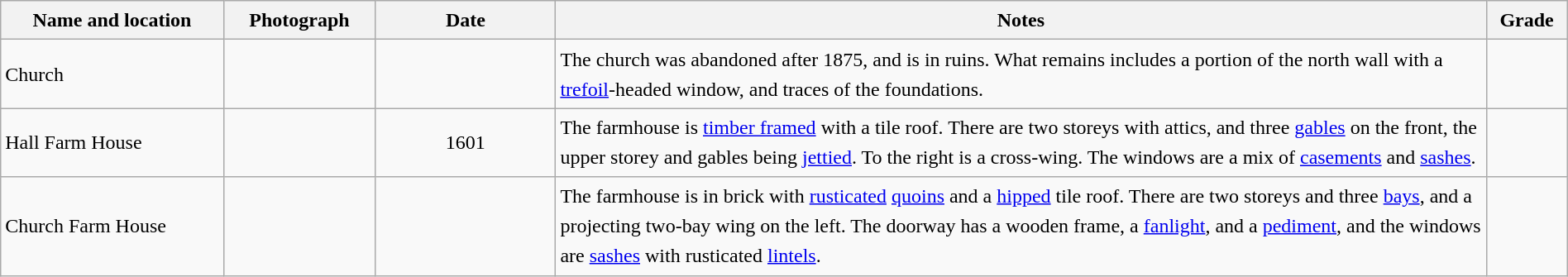<table class="wikitable sortable plainrowheaders" style="width:100%; border:0; text-align:left; line-height:150%;">
<tr>
<th scope="col"  style="width:150px">Name and location</th>
<th scope="col"  style="width:100px" class="unsortable">Photograph</th>
<th scope="col"  style="width:120px">Date</th>
<th scope="col"  style="width:650px" class="unsortable">Notes</th>
<th scope="col"  style="width:50px">Grade</th>
</tr>
<tr>
<td>Church<br><small></small></td>
<td></td>
<td align="center"></td>
<td>The church was abandoned after 1875, and is in ruins.  What remains includes a portion of the north wall with a <a href='#'>trefoil</a>-headed window, and traces of the foundations.</td>
<td align="center" ></td>
</tr>
<tr>
<td>Hall Farm House<br><small></small></td>
<td></td>
<td align="center">1601</td>
<td>The farmhouse is <a href='#'>timber framed</a> with a tile roof.  There are two storeys with attics, and three <a href='#'>gables</a> on the front, the upper storey and gables being <a href='#'>jettied</a>.  To the right is a cross-wing.  The windows are a mix of <a href='#'>casements</a> and <a href='#'>sashes</a>.</td>
<td align="center" ></td>
</tr>
<tr>
<td>Church Farm House<br><small></small></td>
<td></td>
<td align="center"></td>
<td>The farmhouse is in brick with <a href='#'>rusticated</a> <a href='#'>quoins</a> and a <a href='#'>hipped</a> tile roof.  There are two storeys and three <a href='#'>bays</a>, and a projecting two-bay wing on the left.  The doorway has a wooden frame, a <a href='#'>fanlight</a>, and a <a href='#'>pediment</a>, and the windows are <a href='#'>sashes</a> with rusticated <a href='#'>lintels</a>.</td>
<td align="center" ></td>
</tr>
<tr>
</tr>
</table>
